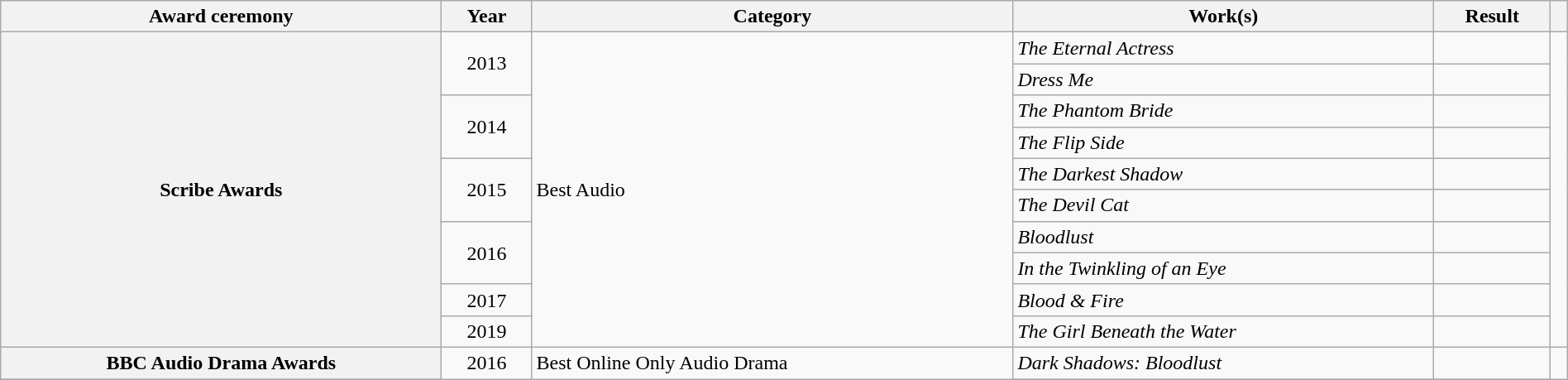<table class="wikitable sortable plainrowheaders" style="width:100%;">
<tr>
<th scope="col">Award ceremony</th>
<th scope="col">Year</th>
<th scope="col">Category</th>
<th scope="col">Work(s)</th>
<th scope="col">Result</th>
<th scope="col" class="unsortable"></th>
</tr>
<tr>
<th scope="row" rowspan="10">Scribe Awards</th>
<td style="text-align:center" rowspan="2">2013</td>
<td rowspan="10">Best Audio</td>
<td><em>The Eternal Actress</em></td>
<td></td>
<td style="text-align:center" rowspan="10"></td>
</tr>
<tr>
<td><em>Dress Me</em></td>
<td></td>
</tr>
<tr>
<td style="text-align:center" rowspan="2">2014</td>
<td><em>The Phantom Bride</em></td>
<td></td>
</tr>
<tr>
<td><em>The Flip Side</em></td>
<td></td>
</tr>
<tr>
<td style="text-align:center" rowspan="2">2015</td>
<td><em>The Darkest Shadow</em></td>
<td></td>
</tr>
<tr>
<td><em>The Devil Cat</em></td>
<td></td>
</tr>
<tr>
<td style="text-align:center" rowspan="2">2016</td>
<td><em>Bloodlust</em></td>
<td></td>
</tr>
<tr>
<td><em>In the Twinkling of an Eye</em></td>
<td></td>
</tr>
<tr>
<td style="text-align:center">2017</td>
<td><em>Blood & Fire</em></td>
<td></td>
</tr>
<tr>
<td style="text-align:center">2019</td>
<td><em>The Girl Beneath the Water</em></td>
<td></td>
</tr>
<tr>
<th scope="row">BBC Audio Drama Awards</th>
<td style="text-align:center" rowspan="2">2016</td>
<td rowspan="10">Best Online Only Audio Drama</td>
<td><em>Dark Shadows: Bloodlust</em></td>
<td></td>
<td style="text-align:center" rowspan="10"></td>
</tr>
<tr>
</tr>
</table>
